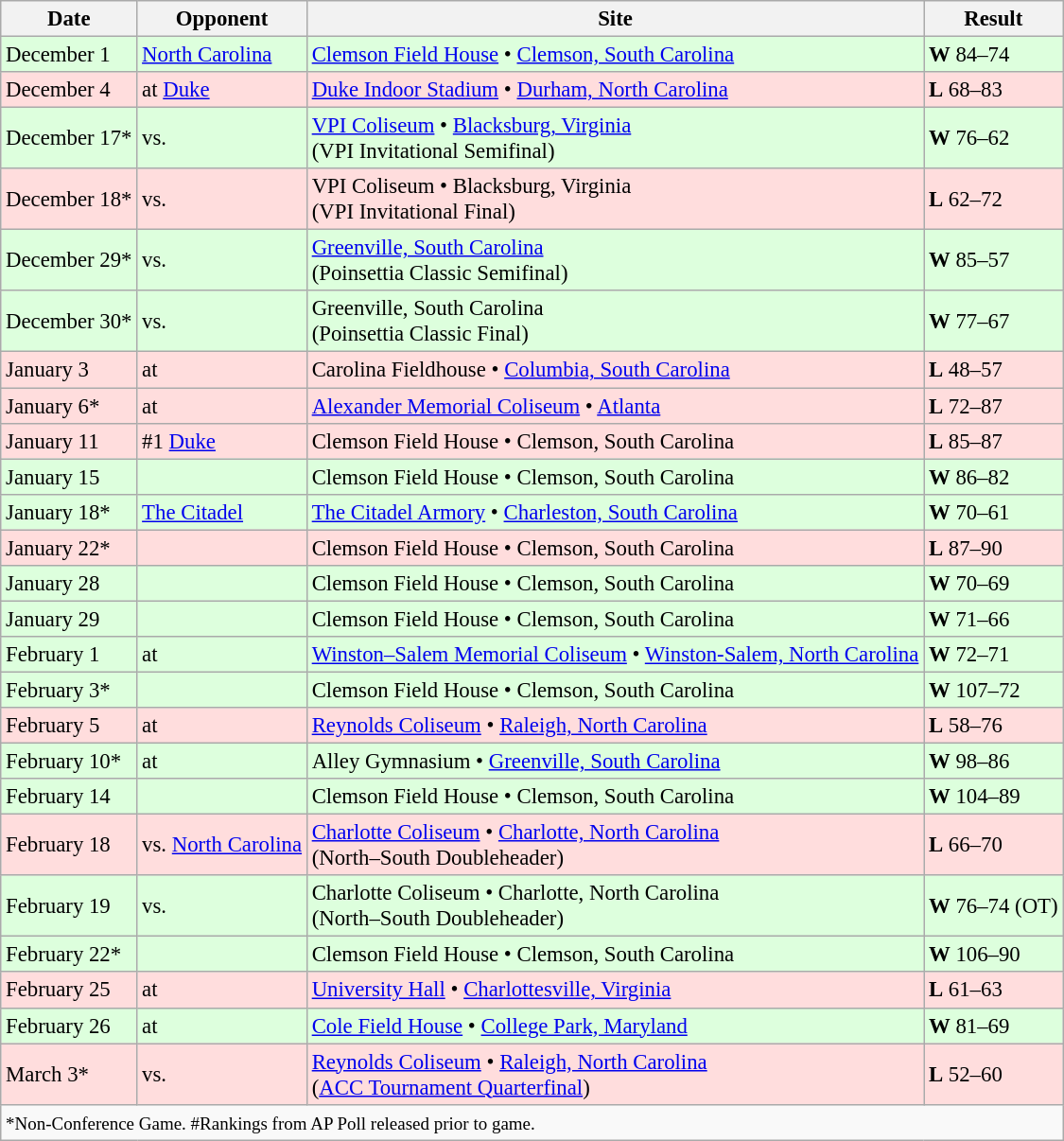<table class="wikitable" style="font-size:95%;">
<tr>
<th>Date</th>
<th>Opponent</th>
<th>Site</th>
<th>Result</th>
</tr>
<tr style="background: #ddffdd;">
<td>December 1</td>
<td><a href='#'>North Carolina</a></td>
<td><a href='#'>Clemson Field House</a> • <a href='#'>Clemson, South Carolina</a></td>
<td><strong>W</strong> 84–74</td>
</tr>
<tr style="background: #ffdddd;">
<td>December 4</td>
<td>at <a href='#'>Duke</a></td>
<td><a href='#'>Duke Indoor Stadium</a> • <a href='#'>Durham, North Carolina</a></td>
<td><strong>L</strong> 68–83</td>
</tr>
<tr style="background: #ddffdd;">
<td>December 17*</td>
<td>vs. </td>
<td><a href='#'>VPI Coliseum</a> • <a href='#'>Blacksburg, Virginia</a><br>(VPI Invitational Semifinal)</td>
<td><strong>W</strong> 76–62</td>
</tr>
<tr style="background: #ffdddd;">
<td>December 18*</td>
<td>vs. </td>
<td>VPI Coliseum • Blacksburg, Virginia<br>(VPI Invitational Final)</td>
<td><strong>L</strong> 62–72</td>
</tr>
<tr style="background: #ddffdd;">
<td>December 29*</td>
<td>vs. </td>
<td><a href='#'>Greenville, South Carolina</a><br>(Poinsettia Classic Semifinal)</td>
<td><strong>W</strong> 85–57</td>
</tr>
<tr style="background: #ddffdd;">
<td>December 30*</td>
<td>vs. </td>
<td>Greenville, South Carolina<br>(Poinsettia Classic Final)</td>
<td><strong>W</strong> 77–67</td>
</tr>
<tr style="background: #ffdddd;">
<td>January 3</td>
<td>at </td>
<td>Carolina Fieldhouse • <a href='#'>Columbia, South Carolina</a></td>
<td><strong>L</strong> 48–57</td>
</tr>
<tr style="background: #ffdddd;">
<td>January 6*</td>
<td>at </td>
<td><a href='#'>Alexander Memorial Coliseum</a> • <a href='#'>Atlanta</a></td>
<td><strong>L</strong> 72–87</td>
</tr>
<tr style="background: #ffdddd;">
<td>January 11</td>
<td>#1 <a href='#'>Duke</a></td>
<td>Clemson Field House • Clemson, South Carolina</td>
<td><strong>L</strong> 85–87</td>
</tr>
<tr style="background: #ddffdd;">
<td>January 15</td>
<td></td>
<td>Clemson Field House • Clemson, South Carolina</td>
<td><strong>W</strong> 86–82</td>
</tr>
<tr style="background: #ddffdd;">
<td>January 18*</td>
<td><a href='#'>The Citadel</a></td>
<td><a href='#'>The Citadel Armory</a> • <a href='#'>Charleston, South Carolina</a></td>
<td><strong>W</strong> 70–61</td>
</tr>
<tr style="background: #ffdddd;">
<td>January 22*</td>
<td></td>
<td>Clemson Field House • Clemson, South Carolina</td>
<td><strong>L</strong> 87–90</td>
</tr>
<tr style="background: #ddffdd;">
<td>January 28</td>
<td></td>
<td>Clemson Field House • Clemson, South Carolina</td>
<td><strong>W</strong> 70–69</td>
</tr>
<tr style="background: #ddffdd;">
<td>January 29</td>
<td></td>
<td>Clemson Field House • Clemson, South Carolina</td>
<td><strong>W</strong> 71–66</td>
</tr>
<tr style="background: #ddffdd;">
<td>February 1</td>
<td>at </td>
<td><a href='#'>Winston–Salem Memorial Coliseum</a> • <a href='#'>Winston-Salem, North Carolina</a></td>
<td><strong>W</strong> 72–71</td>
</tr>
<tr style="background: #ddffdd;">
<td>February 3*</td>
<td></td>
<td>Clemson Field House • Clemson, South Carolina</td>
<td><strong>W</strong> 107–72</td>
</tr>
<tr style="background: #ffdddd;">
<td>February 5</td>
<td>at </td>
<td><a href='#'>Reynolds Coliseum</a> • <a href='#'>Raleigh, North Carolina</a></td>
<td><strong>L</strong> 58–76</td>
</tr>
<tr style="background: #ddffdd;">
<td>February 10*</td>
<td>at </td>
<td>Alley Gymnasium • <a href='#'>Greenville, South Carolina</a></td>
<td><strong>W</strong> 98–86</td>
</tr>
<tr style="background: #ddffdd;">
<td>February 14</td>
<td></td>
<td>Clemson Field House • Clemson, South Carolina</td>
<td><strong>W</strong> 104–89</td>
</tr>
<tr style="background: #ffdddd;">
<td>February 18</td>
<td>vs. <a href='#'>North Carolina</a></td>
<td><a href='#'>Charlotte Coliseum</a> • <a href='#'>Charlotte, North Carolina</a><br>(North–South Doubleheader)</td>
<td><strong>L</strong> 66–70</td>
</tr>
<tr style="background: #ddffdd;">
<td>February 19</td>
<td>vs. </td>
<td>Charlotte Coliseum • Charlotte, North Carolina<br>(North–South Doubleheader)</td>
<td><strong>W</strong> 76–74 (OT)</td>
</tr>
<tr style="background: #ddffdd;">
<td>February 22*</td>
<td></td>
<td>Clemson Field House • Clemson, South Carolina</td>
<td><strong>W</strong> 106–90</td>
</tr>
<tr style="background: #ffdddd;">
<td>February 25</td>
<td>at </td>
<td><a href='#'>University Hall</a> • <a href='#'>Charlottesville, Virginia</a></td>
<td><strong>L</strong> 61–63</td>
</tr>
<tr style="background: #ddffdd;">
<td>February 26</td>
<td>at </td>
<td><a href='#'>Cole Field House</a> • <a href='#'>College Park, Maryland</a></td>
<td><strong>W</strong> 81–69</td>
</tr>
<tr style="background: #ffdddd;">
<td>March 3*</td>
<td>vs. </td>
<td><a href='#'>Reynolds Coliseum</a> • <a href='#'>Raleigh, North Carolina</a><br>(<a href='#'>ACC Tournament Quarterfinal</a>)</td>
<td><strong>L</strong> 52–60</td>
</tr>
<tr style="background:#f9f9f9;">
<td colspan=4><small>*Non-Conference Game. #Rankings from AP Poll released prior to game.</small></td>
</tr>
</table>
